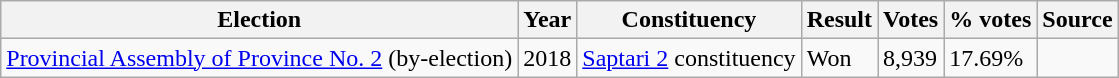<table class="wikitable">
<tr>
<th>Election</th>
<th>Year</th>
<th>Constituency</th>
<th>Result</th>
<th>Votes</th>
<th>% votes</th>
<th>Source</th>
</tr>
<tr>
<td><a href='#'>Provincial Assembly of Province No. 2</a> (by-election)</td>
<td>2018</td>
<td><a href='#'>Saptari 2</a> constituency</td>
<td>Won</td>
<td>8,939</td>
<td>17.69%</td>
<td></td>
</tr>
</table>
